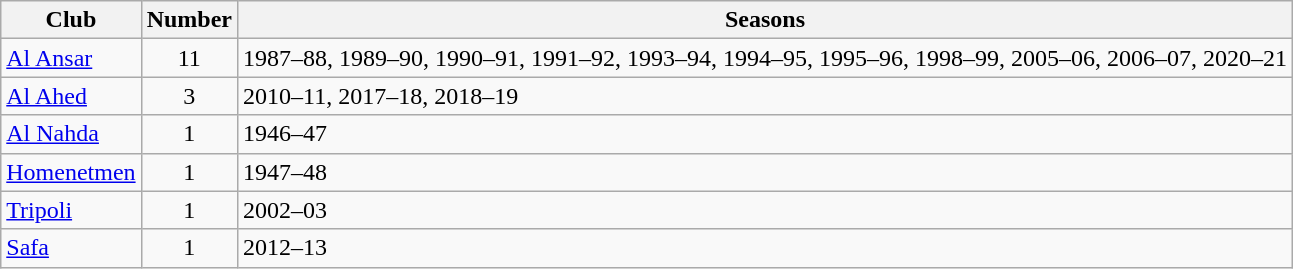<table class="wikitable sortable">
<tr>
<th>Club</th>
<th>Number</th>
<th>Seasons</th>
</tr>
<tr>
<td><a href='#'>Al Ansar</a></td>
<td style="text-align:center">11</td>
<td>1987–88, 1989–90, 1990–91, 1991–92, 1993–94, 1994–95, 1995–96, 1998–99, 2005–06, 2006–07, 2020–21</td>
</tr>
<tr>
<td><a href='#'>Al Ahed</a></td>
<td style="text-align:center">3</td>
<td>2010–11, 2017–18, 2018–19</td>
</tr>
<tr>
<td><a href='#'>Al Nahda</a></td>
<td style="text-align:center">1</td>
<td>1946–47</td>
</tr>
<tr>
<td><a href='#'>Homenetmen</a></td>
<td style="text-align:center">1</td>
<td>1947–48</td>
</tr>
<tr>
<td><a href='#'>Tripoli</a></td>
<td style="text-align:center">1</td>
<td>2002–03</td>
</tr>
<tr>
<td><a href='#'>Safa</a></td>
<td style="text-align:center">1</td>
<td>2012–13</td>
</tr>
</table>
